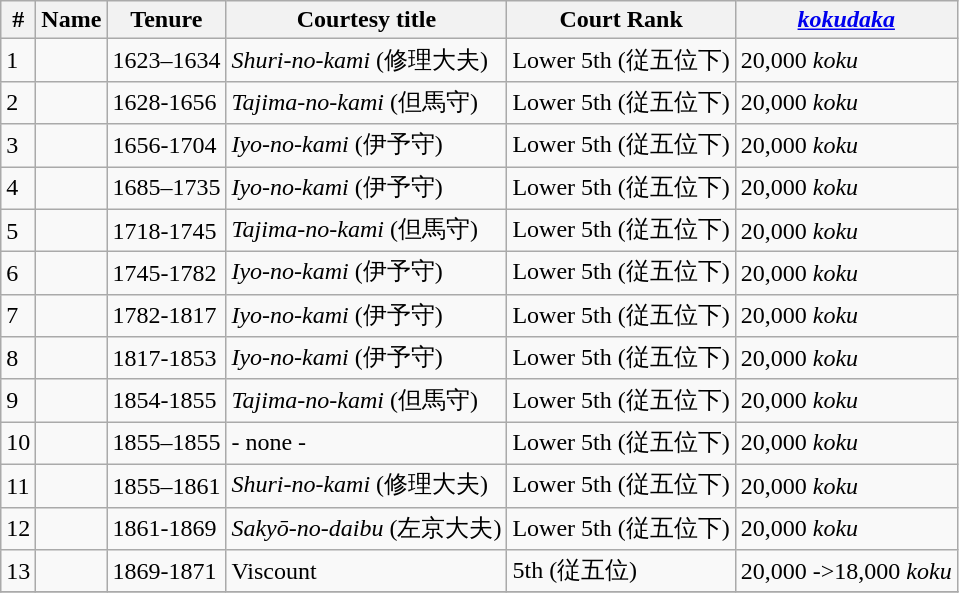<table class=wikitable>
<tr>
<th>#</th>
<th>Name</th>
<th>Tenure</th>
<th>Courtesy title</th>
<th>Court Rank</th>
<th><em><a href='#'>kokudaka</a></em></th>
</tr>
<tr>
<td>1</td>
<td></td>
<td>1623–1634</td>
<td><em>Shuri-no-kami</em> (修理大夫)</td>
<td>Lower 5th (従五位下)</td>
<td>20,000 <em>koku</em></td>
</tr>
<tr>
<td>2</td>
<td></td>
<td>1628-1656</td>
<td><em>Tajima-no-kami</em> (但馬守)</td>
<td>Lower 5th (従五位下)</td>
<td>20,000 <em>koku</em></td>
</tr>
<tr>
<td>3</td>
<td></td>
<td>1656-1704</td>
<td><em>Iyo-no-kami</em> (伊予守)</td>
<td>Lower 5th (従五位下)</td>
<td>20,000 <em>koku</em></td>
</tr>
<tr>
<td>4</td>
<td></td>
<td>1685–1735</td>
<td><em>Iyo-no-kami</em> (伊予守)</td>
<td>Lower 5th (従五位下)</td>
<td>20,000 <em>koku</em></td>
</tr>
<tr>
<td>5</td>
<td></td>
<td>1718-1745</td>
<td><em>Tajima-no-kami</em> (但馬守)</td>
<td>Lower 5th (従五位下)</td>
<td>20,000 <em>koku</em></td>
</tr>
<tr>
<td>6</td>
<td></td>
<td>1745-1782</td>
<td><em>Iyo-no-kami</em> (伊予守)</td>
<td>Lower 5th (従五位下)</td>
<td>20,000 <em>koku</em></td>
</tr>
<tr>
<td>7</td>
<td></td>
<td>1782-1817</td>
<td><em>Iyo-no-kami</em> (伊予守)</td>
<td>Lower 5th (従五位下)</td>
<td>20,000  <em>koku</em></td>
</tr>
<tr>
<td>8</td>
<td></td>
<td>1817-1853</td>
<td><em>Iyo-no-kami</em> (伊予守)</td>
<td>Lower 5th (従五位下)</td>
<td>20,000 <em>koku</em></td>
</tr>
<tr>
<td>9</td>
<td></td>
<td>1854-1855</td>
<td><em>Tajima-no-kami</em> (但馬守)</td>
<td>Lower 5th (従五位下)</td>
<td>20,000 <em>koku</em></td>
</tr>
<tr>
<td>10</td>
<td></td>
<td>1855–1855</td>
<td>- none -</td>
<td>Lower 5th (従五位下)</td>
<td>20,000 <em>koku</em></td>
</tr>
<tr>
<td>11</td>
<td></td>
<td>1855–1861</td>
<td><em>Shuri-no-kami</em> (修理大夫)</td>
<td>Lower 5th (従五位下)</td>
<td>20,000 <em>koku</em></td>
</tr>
<tr>
<td>12</td>
<td></td>
<td>1861-1869</td>
<td><em>Sakyō-no-daibu</em> (左京大夫)</td>
<td>Lower 5th (従五位下)</td>
<td>20,000  <em>koku</em></td>
</tr>
<tr>
<td>13</td>
<td></td>
<td>1869-1871</td>
<td>Viscount</td>
<td>5th (従五位)</td>
<td>20,000 ->18,000  <em>koku</em></td>
</tr>
<tr>
</tr>
</table>
